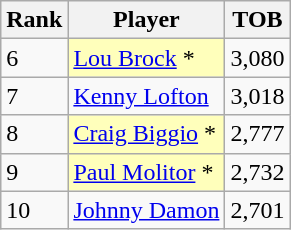<table class="wikitable" style="float:left;">
<tr style="white-space: nowrap;">
<th>Rank</th>
<th>Player</th>
<th>TOB</th>
</tr>
<tr>
<td>6</td>
<td style="background:#ffffbb;"><a href='#'>Lou Brock</a> *</td>
<td>3,080</td>
</tr>
<tr>
<td>7</td>
<td><a href='#'>Kenny Lofton</a></td>
<td>3,018</td>
</tr>
<tr>
<td>8</td>
<td style="background:#ffffbb;"><a href='#'>Craig Biggio</a> *</td>
<td>2,777</td>
</tr>
<tr>
<td>9</td>
<td style="background:#ffffbb;"><a href='#'>Paul Molitor</a> *</td>
<td>2,732</td>
</tr>
<tr>
<td>10</td>
<td><a href='#'>Johnny Damon</a></td>
<td>2,701</td>
</tr>
</table>
